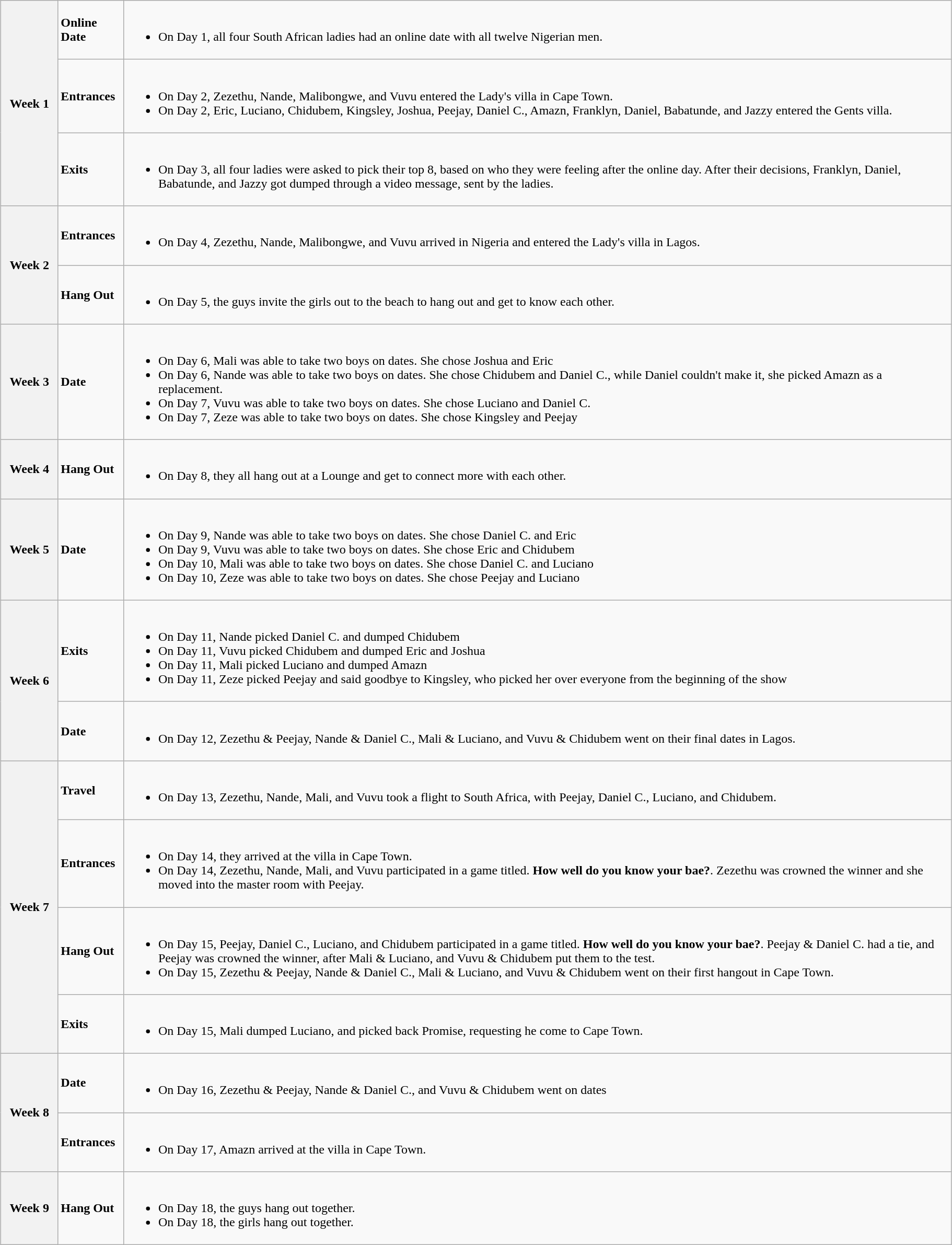<table class="wikitable" style="width: 96%; margin-left: auto; margin-right: auto;">
<tr>
<th rowspan=3 style="width: 6%;">Week 1</th>
<td><strong>Online Date</strong></td>
<td><br><ul><li>On Day 1, all four South African ladies had an online date with all twelve Nigerian men.</li></ul></td>
</tr>
<tr>
<td><strong>Entrances</strong></td>
<td><br><ul><li>On Day 2, Zezethu, Nande, Malibongwe, and Vuvu entered the Lady's villa in Cape Town.</li><li>On Day 2, Eric, Luciano, Chidubem, Kingsley, Joshua, Peejay, Daniel C., Amazn, Franklyn, Daniel, Babatunde, and Jazzy entered the Gents villa.</li></ul></td>
</tr>
<tr>
<td><strong>Exits</strong></td>
<td><br><ul><li>On Day 3, all four ladies were asked to pick their top 8, based on who they were feeling after the online day. After their decisions, Franklyn, Daniel, Babatunde, and Jazzy got dumped through a video message, sent by the ladies.</li></ul></td>
</tr>
<tr>
<th rowspan=2 style="width: 6%;">Week 2</th>
<td><strong>Entrances</strong></td>
<td><br><ul><li>On Day 4, Zezethu, Nande, Malibongwe, and Vuvu arrived in Nigeria and entered the Lady's villa in Lagos.</li></ul></td>
</tr>
<tr>
<td><strong>Hang Out</strong></td>
<td><br><ul><li>On Day 5, the guys invite the girls out to the beach to hang out and get to know each other.</li></ul></td>
</tr>
<tr>
<th rowspan=1 style="width: 6%;">Week 3</th>
<td><strong>Date</strong></td>
<td><br><ul><li>On Day 6, Mali was able to take two boys on dates. She chose Joshua and Eric</li><li>On Day 6, Nande was able to take two boys on dates. She chose Chidubem and Daniel C., while Daniel couldn't make it, she picked Amazn as a replacement.</li><li>On Day 7, Vuvu was able to take two boys on dates. She chose Luciano and Daniel C.</li><li>On Day 7, Zeze was able to take two boys on dates. She chose Kingsley and Peejay</li></ul></td>
</tr>
<tr>
<th rowspan=1 style="width: 6%;">Week 4</th>
<td><strong>Hang Out</strong></td>
<td><br><ul><li>On Day 8, they all hang out at a Lounge and get to connect more with each other.</li></ul></td>
</tr>
<tr>
<th rowspan=1 style="width: 6%;">Week 5</th>
<td><strong>Date</strong></td>
<td><br><ul><li>On Day 9, Nande was able to take two boys on dates. She chose Daniel C. and Eric</li><li>On Day 9, Vuvu was able to take two boys on dates. She chose Eric and Chidubem</li><li>On Day 10, Mali was able to take two boys on dates. She chose Daniel C. and Luciano</li><li>On Day 10, Zeze was able to take two boys on dates. She chose Peejay and Luciano</li></ul></td>
</tr>
<tr>
<th rowspan=2 style="width: 6%;">Week 6</th>
<td><strong>Exits</strong></td>
<td><br><ul><li>On Day 11, Nande picked Daniel C. and dumped Chidubem</li><li>On Day 11, Vuvu picked Chidubem and dumped Eric and Joshua</li><li>On Day 11, Mali picked Luciano and dumped Amazn</li><li>On Day 11, Zeze picked Peejay and said goodbye to Kingsley, who picked her over everyone from the beginning of the show</li></ul></td>
</tr>
<tr>
<td><strong>Date</strong></td>
<td><br><ul><li>On Day 12, Zezethu & Peejay, Nande & Daniel C., Mali & Luciano, and Vuvu & Chidubem went on their final dates in Lagos.</li></ul></td>
</tr>
<tr>
<th rowspan=4 style="width: 6%;">Week 7</th>
<td><strong>Travel</strong></td>
<td><br><ul><li>On Day 13, Zezethu, Nande, Mali, and Vuvu took a flight to South Africa, with Peejay, Daniel C., Luciano, and Chidubem.</li></ul></td>
</tr>
<tr>
<td><strong>Entrances</strong></td>
<td><br><ul><li>On Day 14, they arrived at the villa in Cape Town.</li><li>On Day 14, Zezethu, Nande, Mali, and Vuvu participated in a game titled. <strong>How well do you know your bae?</strong>. Zezethu was crowned the winner and she moved into the master room with Peejay.</li></ul></td>
</tr>
<tr>
<td><strong>Hang Out</strong></td>
<td><br><ul><li>On Day 15, Peejay, Daniel C., Luciano, and Chidubem participated in a game titled. <strong>How well do you know your bae?</strong>. Peejay & Daniel C. had a tie, and Peejay was crowned the winner, after Mali & Luciano, and Vuvu & Chidubem put them to the test.</li><li>On Day 15, Zezethu & Peejay, Nande & Daniel C., Mali & Luciano, and Vuvu & Chidubem went on their first hangout in Cape Town.</li></ul></td>
</tr>
<tr>
<td><strong>Exits</strong></td>
<td><br><ul><li>On Day 15, Mali dumped Luciano, and picked back Promise, requesting he come to Cape Town.</li></ul></td>
</tr>
<tr>
<th rowspan=2 style="width: 6%;">Week 8</th>
<td><strong>Date</strong></td>
<td><br><ul><li>On Day 16, Zezethu & Peejay, Nande & Daniel C., and Vuvu & Chidubem went on dates</li></ul></td>
</tr>
<tr>
<td><strong>Entrances</strong></td>
<td><br><ul><li>On Day 17, Amazn arrived at the villa in Cape Town.</li></ul></td>
</tr>
<tr>
<th rowspan=2 style="width: 6%;">Week 9</th>
<td><strong>Hang Out</strong></td>
<td><br><ul><li>On Day 18, the guys hang out together.</li><li>On Day 18, the girls hang out together.</li></ul></td>
</tr>
</table>
